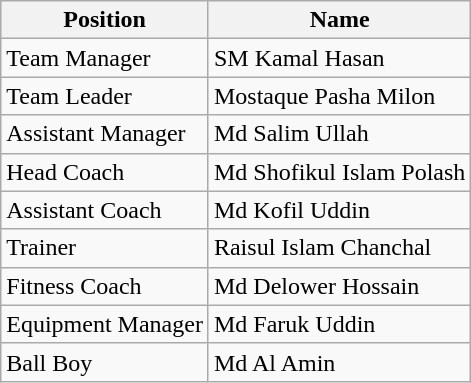<table class="wikitable">
<tr>
<th>Position</th>
<th>Name</th>
</tr>
<tr>
<td>Team Manager</td>
<td> SM Kamal Hasan</td>
</tr>
<tr>
<td>Team Leader</td>
<td> Mostaque Pasha Milon</td>
</tr>
<tr>
<td>Assistant Manager</td>
<td> Md Salim Ullah</td>
</tr>
<tr>
<td>Head Coach</td>
<td> Md Shofikul Islam Polash</td>
</tr>
<tr>
<td>Assistant Coach</td>
<td> Md Kofil Uddin</td>
</tr>
<tr>
<td>Trainer</td>
<td> Raisul Islam Chanchal</td>
</tr>
<tr>
<td>Fitness Coach</td>
<td> Md Delower Hossain</td>
</tr>
<tr>
<td>Equipment Manager</td>
<td> Md Faruk Uddin</td>
</tr>
<tr>
<td>Ball Boy</td>
<td> Md Al Amin</td>
</tr>
</table>
